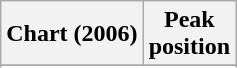<table class="wikitable sortable">
<tr>
<th>Chart (2006)</th>
<th>Peak<br>position</th>
</tr>
<tr>
</tr>
<tr>
</tr>
<tr>
</tr>
</table>
